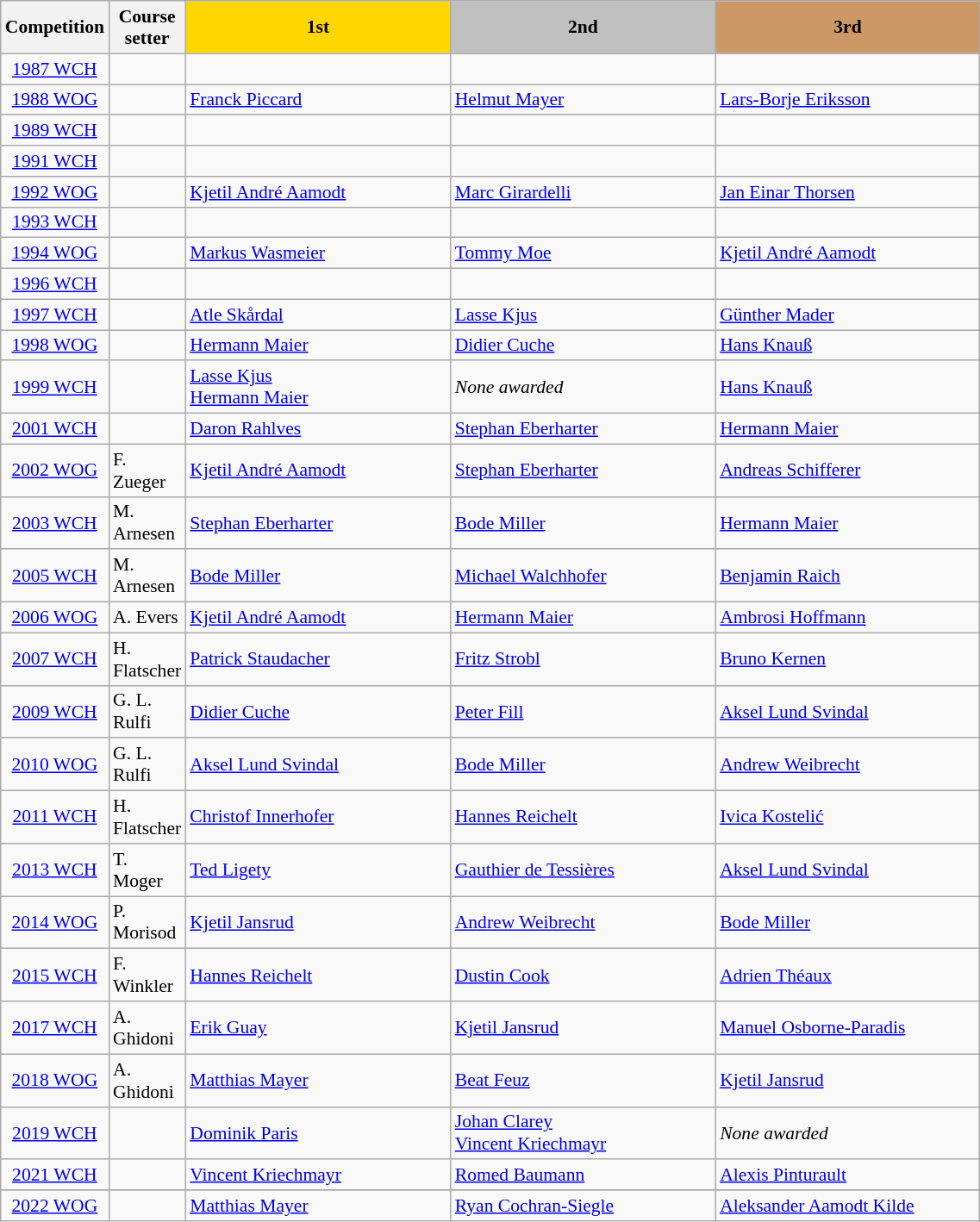<table class="wikitable sortable" width="60%" style="font-size:90%; text-align:left;">
<tr>
<th style="width:10%">Competition</th>
<th>Course setter</th>
<th style="background:gold; width:30%">1st</th>
<th style="background:silver; width:30%">2nd</th>
<th style="background:#cc9966; width:30%">3rd</th>
</tr>
<tr>
<td align="center"><a href='#'>1987 WCH</a></td>
<td></td>
<td></td>
<td></td>
<td></td>
</tr>
<tr>
<td align="center"><a href='#'>1988 WOG</a></td>
<td></td>
<td> <a href='#'>Franck Piccard</a></td>
<td> <a href='#'>Helmut Mayer</a></td>
<td> <a href='#'>Lars-Borje Eriksson</a></td>
</tr>
<tr>
<td align="center"><a href='#'>1989 WCH</a></td>
<td></td>
<td></td>
<td></td>
<td></td>
</tr>
<tr>
<td align="center"><a href='#'>1991 WCH</a></td>
<td></td>
<td></td>
<td></td>
<td></td>
</tr>
<tr>
<td align="center"><a href='#'>1992 WOG</a></td>
<td></td>
<td> <a href='#'>Kjetil André Aamodt</a></td>
<td> <a href='#'>Marc Girardelli</a></td>
<td> <a href='#'>Jan Einar Thorsen</a></td>
</tr>
<tr>
<td align="center"><a href='#'>1993 WCH</a></td>
<td></td>
<td></td>
<td></td>
<td></td>
</tr>
<tr>
<td align="center"><a href='#'>1994 WOG</a></td>
<td></td>
<td> <a href='#'>Markus Wasmeier</a></td>
<td> <a href='#'>Tommy Moe</a></td>
<td> <a href='#'>Kjetil André Aamodt</a></td>
</tr>
<tr>
<td align="center"><a href='#'>1996 WCH</a></td>
<td></td>
<td></td>
<td></td>
<td></td>
</tr>
<tr>
<td align="center"><a href='#'>1997 WCH</a></td>
<td></td>
<td> <a href='#'>Atle Skårdal</a></td>
<td> <a href='#'>Lasse Kjus</a></td>
<td> <a href='#'>Günther Mader</a></td>
</tr>
<tr>
<td align="center"><a href='#'>1998 WOG</a></td>
<td></td>
<td> <a href='#'>Hermann Maier</a></td>
<td> <a href='#'>Didier Cuche</a></td>
<td> <a href='#'>Hans Knauß</a></td>
</tr>
<tr>
<td align="center"><a href='#'>1999 WCH</a></td>
<td></td>
<td> <a href='#'>Lasse Kjus</a><br> <a href='#'>Hermann Maier</a></td>
<td> <em>None awarded</em></td>
<td> <a href='#'>Hans Knauß</a></td>
</tr>
<tr>
<td align="center"><a href='#'>2001 WCH</a></td>
<td></td>
<td> <a href='#'>Daron Rahlves</a></td>
<td> <a href='#'>Stephan Eberharter</a></td>
<td> <a href='#'>Hermann Maier</a></td>
</tr>
<tr>
<td align="center"><a href='#'>2002 WOG</a></td>
<td> F. Zueger</td>
<td> <a href='#'>Kjetil André Aamodt</a></td>
<td> <a href='#'>Stephan Eberharter</a></td>
<td> <a href='#'>Andreas Schifferer</a></td>
</tr>
<tr>
<td align="center"><a href='#'>2003 WCH</a></td>
<td> M. Arnesen</td>
<td> <a href='#'>Stephan Eberharter</a></td>
<td> <a href='#'>Bode Miller</a></td>
<td> <a href='#'>Hermann Maier</a></td>
</tr>
<tr>
<td align="center"><a href='#'>2005 WCH</a></td>
<td> M. Arnesen</td>
<td> <a href='#'>Bode Miller</a></td>
<td> <a href='#'>Michael Walchhofer</a></td>
<td> <a href='#'>Benjamin Raich</a></td>
</tr>
<tr>
<td align="center"><a href='#'>2006 WOG</a></td>
<td> A. Evers</td>
<td> <a href='#'>Kjetil André Aamodt</a></td>
<td> <a href='#'>Hermann Maier</a></td>
<td> <a href='#'>Ambrosi Hoffmann</a></td>
</tr>
<tr>
<td align="center"><a href='#'>2007 WCH</a></td>
<td> H. Flatscher</td>
<td> <a href='#'>Patrick Staudacher</a></td>
<td> <a href='#'>Fritz Strobl</a></td>
<td> <a href='#'>Bruno Kernen</a></td>
</tr>
<tr>
<td align="center"><a href='#'>2009 WCH</a></td>
<td> G. L. Rulfi</td>
<td> <a href='#'>Didier Cuche</a></td>
<td> <a href='#'>Peter Fill</a></td>
<td> <a href='#'>Aksel Lund Svindal</a></td>
</tr>
<tr>
<td align="center"><a href='#'>2010 WOG</a></td>
<td> G. L. Rulfi</td>
<td> <a href='#'>Aksel Lund Svindal</a></td>
<td> <a href='#'>Bode Miller</a></td>
<td> <a href='#'>Andrew Weibrecht</a></td>
</tr>
<tr>
<td align="center"><a href='#'>2011 WCH</a></td>
<td> H. Flatscher</td>
<td> <a href='#'>Christof Innerhofer</a></td>
<td> <a href='#'>Hannes Reichelt</a></td>
<td> <a href='#'>Ivica Kostelić</a></td>
</tr>
<tr>
<td align="center"><a href='#'>2013 WCH</a></td>
<td> T. Moger</td>
<td> <a href='#'>Ted Ligety</a></td>
<td> <a href='#'>Gauthier de Tessières</a></td>
<td> <a href='#'>Aksel Lund Svindal</a></td>
</tr>
<tr>
<td align="center"><a href='#'>2014 WOG</a></td>
<td> P. Morisod</td>
<td> <a href='#'>Kjetil Jansrud</a></td>
<td> <a href='#'>Andrew Weibrecht</a></td>
<td> <a href='#'>Bode Miller</a></td>
</tr>
<tr>
<td align="center"><a href='#'>2015 WCH</a></td>
<td> F. Winkler</td>
<td> <a href='#'>Hannes Reichelt</a></td>
<td> <a href='#'>Dustin Cook</a></td>
<td> <a href='#'>Adrien Théaux</a></td>
</tr>
<tr>
<td align="center"><a href='#'>2017 WCH</a></td>
<td> A. Ghidoni</td>
<td> <a href='#'>Erik Guay</a></td>
<td> <a href='#'>Kjetil Jansrud</a></td>
<td> <a href='#'>Manuel Osborne-Paradis</a></td>
</tr>
<tr>
<td align="center"><a href='#'>2018 WOG</a></td>
<td> A. Ghidoni</td>
<td> <a href='#'>Matthias Mayer</a></td>
<td> <a href='#'>Beat Feuz</a></td>
<td> <a href='#'>Kjetil Jansrud</a></td>
</tr>
<tr>
<td align="center"><a href='#'>2019 WCH</a></td>
<td></td>
<td> <a href='#'>Dominik Paris</a></td>
<td> <a href='#'>Johan Clarey</a><br> <a href='#'>Vincent Kriechmayr</a></td>
<td> <em>None awarded</em></td>
</tr>
<tr>
<td align="center"><a href='#'>2021 WCH</a></td>
<td></td>
<td> <a href='#'>Vincent Kriechmayr</a></td>
<td> <a href='#'>Romed Baumann</a></td>
<td> <a href='#'>Alexis Pinturault</a></td>
</tr>
<tr>
</tr>
<tr>
<td align="center"><a href='#'>2022 WOG</a></td>
<td></td>
<td> <a href='#'>Matthias Mayer</a></td>
<td> <a href='#'>Ryan Cochran-Siegle</a></td>
<td> <a href='#'>Aleksander Aamodt Kilde</a></td>
</tr>
</table>
